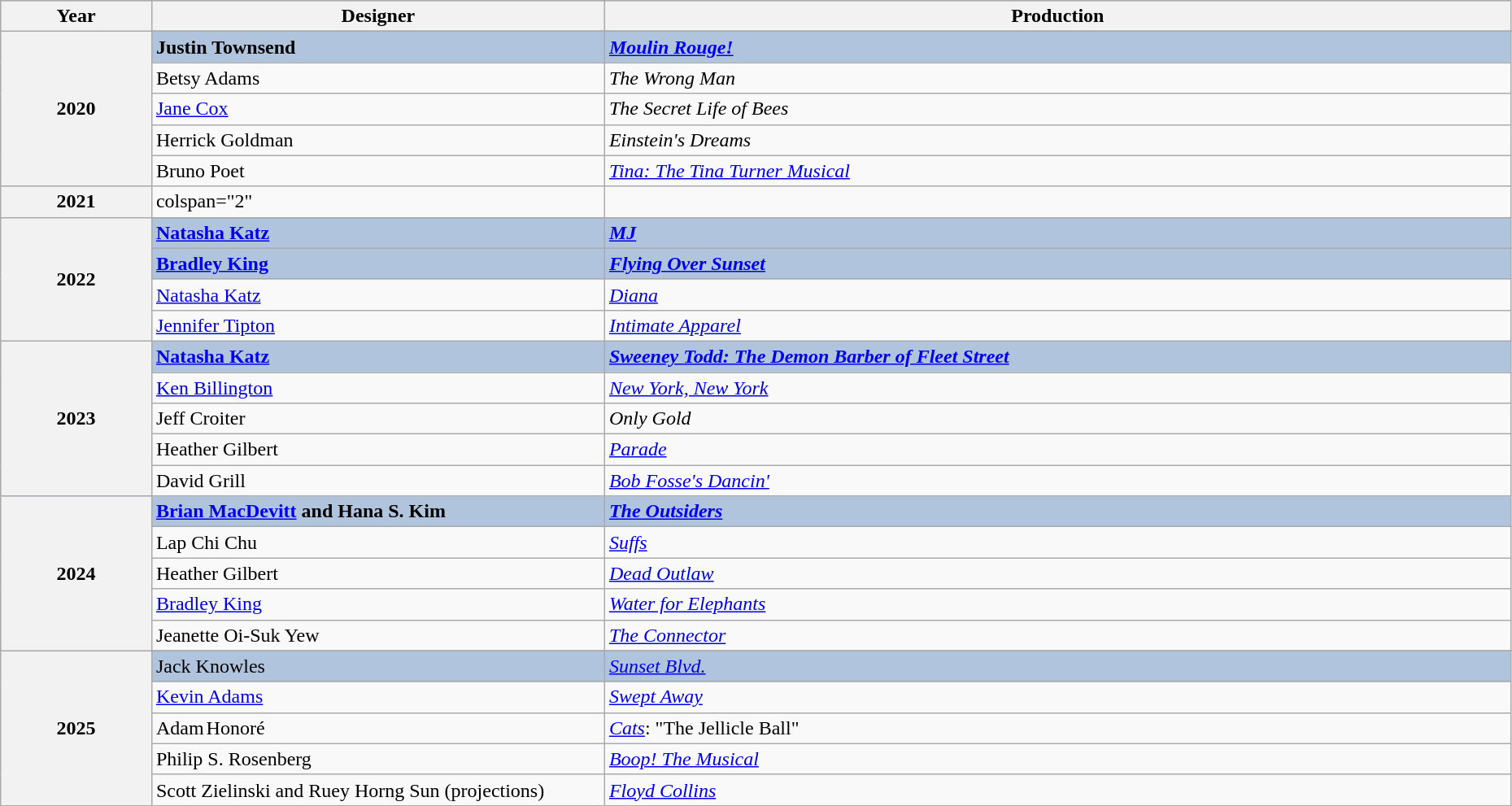<table class="wikitable" style="width:98%;">
<tr style="background:#bebebe;">
<th style="width:10%;">Year</th>
<th style="width:30%;">Designer</th>
<th style="width:60%;">Production</th>
</tr>
<tr style="background:#B0C4DE">
<th rowspan="6">2020</th>
</tr>
<tr style="background:#B0C4DE">
<td><strong>Justin Townsend</strong></td>
<td><strong><em><a href='#'>Moulin Rouge!</a></em></strong></td>
</tr>
<tr>
<td>Betsy Adams</td>
<td><em>The Wrong Man</em></td>
</tr>
<tr>
<td><a href='#'>Jane Cox</a></td>
<td><em>The Secret Life of Bees</em></td>
</tr>
<tr>
<td>Herrick Goldman</td>
<td><em>Einstein's Dreams</em></td>
</tr>
<tr>
<td>Bruno Poet</td>
<td><em><a href='#'>Tina: The Tina Turner Musical</a></em></td>
</tr>
<tr>
<th>2021</th>
<td>colspan="2" </td>
</tr>
<tr>
<th rowspan="5">2022</th>
</tr>
<tr style="background:#B0C4DE">
<td><strong><a href='#'>Natasha Katz</a></strong></td>
<td><strong><em><a href='#'>MJ</a></em></strong></td>
</tr>
<tr style="background:#B0C4DE">
<td><strong><a href='#'>Bradley King</a></strong></td>
<td><strong><em><a href='#'>Flying Over Sunset</a></em></strong></td>
</tr>
<tr>
<td><a href='#'>Natasha Katz</a></td>
<td><em><a href='#'>Diana</a></em></td>
</tr>
<tr>
<td><a href='#'>Jennifer Tipton</a></td>
<td><em><a href='#'>Intimate Apparel</a></em></td>
</tr>
<tr style="background:#B0C4DE">
<th rowspan="5">2023</th>
<td><strong><a href='#'>Natasha Katz</a></strong></td>
<td><strong><em><a href='#'>Sweeney Todd: The Demon Barber of Fleet Street</a></em></strong></td>
</tr>
<tr>
<td><a href='#'>Ken Billington</a></td>
<td><em><a href='#'>New York, New York</a></em></td>
</tr>
<tr>
<td>Jeff Croiter</td>
<td><em>Only Gold</em></td>
</tr>
<tr>
<td>Heather Gilbert</td>
<td><em><a href='#'>Parade</a></em></td>
</tr>
<tr>
<td>David Grill</td>
<td><em><a href='#'>Bob Fosse's Dancin'</a></em></td>
</tr>
<tr style="background:#B0C4DE">
<th rowspan="5">2024</th>
<td><strong><a href='#'>Brian MacDevitt</a> and Hana S. Kim</strong></td>
<td><strong><em><a href='#'>The Outsiders</a></em></strong></td>
</tr>
<tr>
<td>Lap Chi Chu</td>
<td><em><a href='#'>Suffs</a></em></td>
</tr>
<tr>
<td>Heather Gilbert</td>
<td><em><a href='#'>Dead Outlaw</a></em></td>
</tr>
<tr>
<td><a href='#'>Bradley King</a></td>
<td><em><a href='#'>Water for Elephants</a></em></td>
</tr>
<tr>
<td>Jeanette Oi-Suk Yew</td>
<td><em><a href='#'>The Connector</a></em></td>
</tr>
<tr>
<th rowspan="6">2025</th>
</tr>
<tr style="background:#B0C4DE">
<td>Jack Knowles</td>
<td><em><a href='#'>Sunset Blvd.</a></em></td>
</tr>
<tr>
<td><a href='#'>Kevin Adams</a></td>
<td><em><a href='#'>Swept Away</a></em></td>
</tr>
<tr>
<td>Adam Honoré</td>
<td><em><a href='#'>Cats</a></em>: "The Jellicle Ball"</td>
</tr>
<tr>
<td>Philip S. Rosenberg</td>
<td><em><a href='#'>Boop! The Musical</a></em></td>
</tr>
<tr>
<td>Scott Zielinski and Ruey Horng Sun (projections)</td>
<td><em><a href='#'>Floyd Collins</a></em></td>
</tr>
</table>
